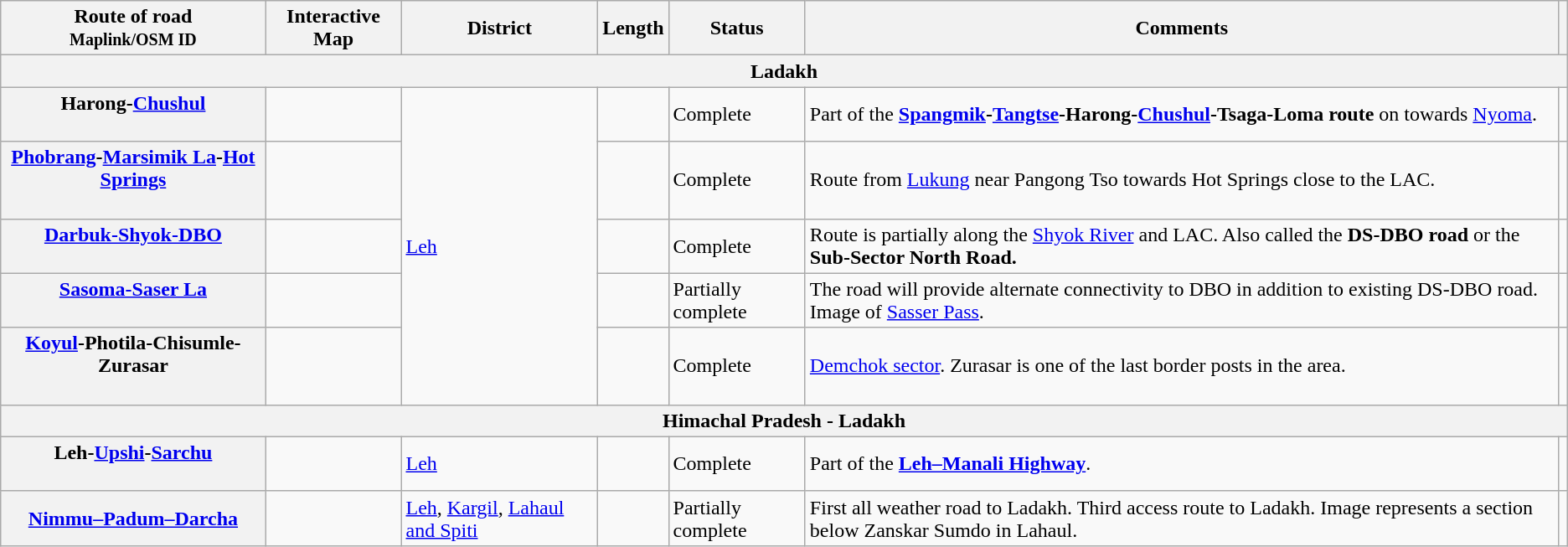<table class="wikitable sortable plainrowheaders" border="1">
<tr>
<th>Route of road<br><small>Maplink/OSM ID</small></th>
<th>Interactive Map</th>
<th>District</th>
<th>Length</th>
<th>Status</th>
<th>Comments</th>
<th></th>
</tr>
<tr>
<th colspan="7">Ladakh</th>
</tr>
<tr>
<th>Harong-<a href='#'>Chushul</a><br><small><br></small></th>
<td></td>
<td rowspan="5"><a href='#'>Leh</a></td>
<td></td>
<td>Complete</td>
<td>Part of the  <strong><a href='#'>Spangmik</a>-<a href='#'>Tangtse</a>-Harong-<a href='#'>Chushul</a>-Tsaga-Loma route</strong> on towards <a href='#'>Nyoma</a>.</td>
<td></td>
</tr>
<tr>
<th><a href='#'>Phobrang</a>-<a href='#'>Marsimik La</a>-<a href='#'>Hot Springs</a><br><small><br></small></th>
<td></td>
<td></td>
<td>Complete</td>
<td>Route from <a href='#'>Lukung</a> near Pangong Tso towards Hot Springs close to the LAC.</td>
<td></td>
</tr>
<tr>
<th><a href='#'>Darbuk-Shyok-DBO</a><br><small><br></small></th>
<td></td>
<td></td>
<td>Complete</td>
<td>Route is partially along the <a href='#'>Shyok River</a> and LAC. Also called the <strong>DS-DBO road</strong> or the <strong>Sub-Sector North Road.</strong></td>
<td></td>
</tr>
<tr>
<th><a href='#'>Sasoma-Saser La</a><br><small><br></small></th>
<td></td>
<td></td>
<td>Partially complete</td>
<td>The road will provide alternate connectivity to DBO in addition to existing DS-DBO road. Image of <a href='#'>Sasser Pass</a>.</td>
<td></td>
</tr>
<tr>
<th><a href='#'>Koyul</a>-Photila-Chisumle-Zurasar<br><small><br></small></th>
<td></td>
<td></td>
<td>Complete</td>
<td><a href='#'>Demchok sector</a>. Zurasar is one of the last border posts in the area.</td>
<td></td>
</tr>
<tr>
<th colspan="7">Himachal Pradesh - Ladakh</th>
</tr>
<tr>
<th>Leh-<a href='#'>Upshi</a>-<a href='#'>Sarchu</a><br><small><br></small></th>
<td></td>
<td><a href='#'>Leh</a></td>
<td></td>
<td>Complete</td>
<td>Part of the  <strong><a href='#'>Leh–Manali Highway</a></strong>.</td>
<td></td>
</tr>
<tr>
<th><a href='#'>Nimmu–Padum–Darcha</a></th>
<td></td>
<td><a href='#'>Leh</a>, <a href='#'>Kargil</a>, <a href='#'>Lahaul and Spiti</a></td>
<td></td>
<td>Partially complete</td>
<td>First all weather road to Ladakh. Third access route to Ladakh. Image represents a section below Zanskar Sumdo in Lahaul.</td>
<td></td>
</tr>
</table>
